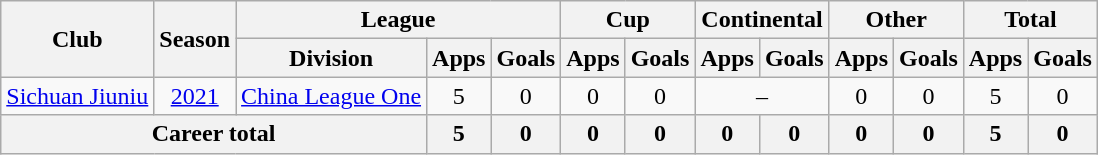<table class="wikitable" style="text-align: center">
<tr>
<th rowspan="2">Club</th>
<th rowspan="2">Season</th>
<th colspan="3">League</th>
<th colspan="2">Cup</th>
<th colspan="2">Continental</th>
<th colspan="2">Other</th>
<th colspan="2">Total</th>
</tr>
<tr>
<th>Division</th>
<th>Apps</th>
<th>Goals</th>
<th>Apps</th>
<th>Goals</th>
<th>Apps</th>
<th>Goals</th>
<th>Apps</th>
<th>Goals</th>
<th>Apps</th>
<th>Goals</th>
</tr>
<tr>
<td><a href='#'>Sichuan Jiuniu</a></td>
<td><a href='#'>2021</a></td>
<td><a href='#'>China League One</a></td>
<td>5</td>
<td>0</td>
<td>0</td>
<td>0</td>
<td colspan="2">–</td>
<td>0</td>
<td>0</td>
<td>5</td>
<td>0</td>
</tr>
<tr>
<th colspan=3>Career total</th>
<th>5</th>
<th>0</th>
<th>0</th>
<th>0</th>
<th>0</th>
<th>0</th>
<th>0</th>
<th>0</th>
<th>5</th>
<th>0</th>
</tr>
</table>
